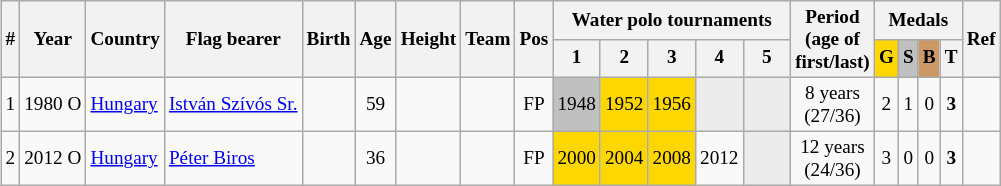<table class="wikitable sortable" style="text-align: center; font-size: 80%; margin-left: 1em;">
<tr>
<th rowspan="2">#</th>
<th rowspan="2">Year</th>
<th rowspan="2">Country</th>
<th rowspan="2">Flag bearer</th>
<th rowspan="2">Birth</th>
<th rowspan="2">Age</th>
<th rowspan="2">Height</th>
<th rowspan="2">Team</th>
<th rowspan="2">Pos</th>
<th colspan="5">Water polo tournaments</th>
<th rowspan="2">Period<br>(age of<br>first/last)</th>
<th colspan="4">Medals</th>
<th rowspan="2" class="unsortable">Ref</th>
</tr>
<tr>
<th>1</th>
<th style="width: 2em;" class="unsortable">2</th>
<th style="width: 2em;" class="unsortable">3</th>
<th style="width: 2em;" class="unsortable">4</th>
<th style="width: 2em;" class="unsortable">5</th>
<th style="background-color: gold;">G</th>
<th style="background-color: silver;">S</th>
<th style="background-color: #cc9966;">B</th>
<th>T</th>
</tr>
<tr>
<td>1</td>
<td>1980 O</td>
<td style="text-align: left;"> <a href='#'>Hungary</a></td>
<td style="text-align: left;" data-sort-value="Szívós, István Sr."><a href='#'>István Szívós Sr.</a></td>
<td></td>
<td>59</td>
<td></td>
<td style="text-align: left;"></td>
<td>FP</td>
<td style="background-color: silver;">1948</td>
<td style="background-color: gold;">1952</td>
<td style="background-color: gold;">1956</td>
<td style="background-color: #ececec;"></td>
<td style="background-color: #ececec;"></td>
<td>8 years<br>(27/36)</td>
<td>2</td>
<td>1</td>
<td>0</td>
<td><strong>3</strong></td>
<td></td>
</tr>
<tr>
<td>2</td>
<td>2012 O</td>
<td style="text-align: left;"> <a href='#'>Hungary</a></td>
<td style="text-align: left;" data-sort-value="Biros, Péter"><a href='#'>Péter Biros</a></td>
<td></td>
<td>36</td>
<td></td>
<td style="text-align: left;"></td>
<td>FP</td>
<td style="background-color: gold;">2000</td>
<td style="background-color: gold;">2004</td>
<td style="background-color: gold;">2008</td>
<td>2012</td>
<td style="background-color: #ececec;"></td>
<td>12 years<br>(24/36)</td>
<td>3</td>
<td>0</td>
<td>0</td>
<td><strong>3</strong></td>
<td></td>
</tr>
</table>
